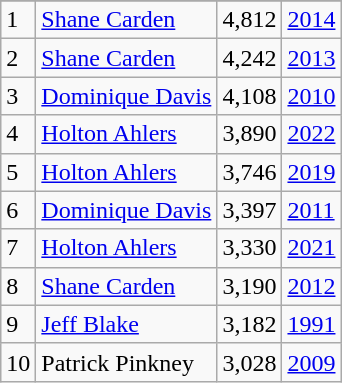<table class="wikitable">
<tr>
</tr>
<tr>
<td>1</td>
<td><a href='#'>Shane Carden</a></td>
<td><abbr>4,812</abbr></td>
<td><a href='#'>2014</a></td>
</tr>
<tr>
<td>2</td>
<td><a href='#'>Shane Carden</a></td>
<td><abbr>4,242</abbr></td>
<td><a href='#'>2013</a></td>
</tr>
<tr>
<td>3</td>
<td><a href='#'>Dominique Davis</a></td>
<td><abbr>4,108</abbr></td>
<td><a href='#'>2010</a></td>
</tr>
<tr>
<td>4</td>
<td><a href='#'>Holton Ahlers</a></td>
<td><abbr>3,890</abbr></td>
<td><a href='#'>2022</a></td>
</tr>
<tr>
<td>5</td>
<td><a href='#'>Holton Ahlers</a></td>
<td><abbr>3,746</abbr></td>
<td><a href='#'>2019</a></td>
</tr>
<tr>
<td>6</td>
<td><a href='#'>Dominique Davis</a></td>
<td><abbr>3,397</abbr></td>
<td><a href='#'>2011</a></td>
</tr>
<tr>
<td>7</td>
<td><a href='#'>Holton Ahlers</a></td>
<td><abbr>3,330</abbr></td>
<td><a href='#'>2021</a></td>
</tr>
<tr>
<td>8</td>
<td><a href='#'>Shane Carden</a></td>
<td><abbr>3,190</abbr></td>
<td><a href='#'>2012</a></td>
</tr>
<tr>
<td>9</td>
<td><a href='#'>Jeff Blake</a></td>
<td><abbr>3,182</abbr></td>
<td><a href='#'>1991</a></td>
</tr>
<tr>
<td>10</td>
<td>Patrick Pinkney</td>
<td><abbr>3,028</abbr></td>
<td><a href='#'>2009</a></td>
</tr>
</table>
